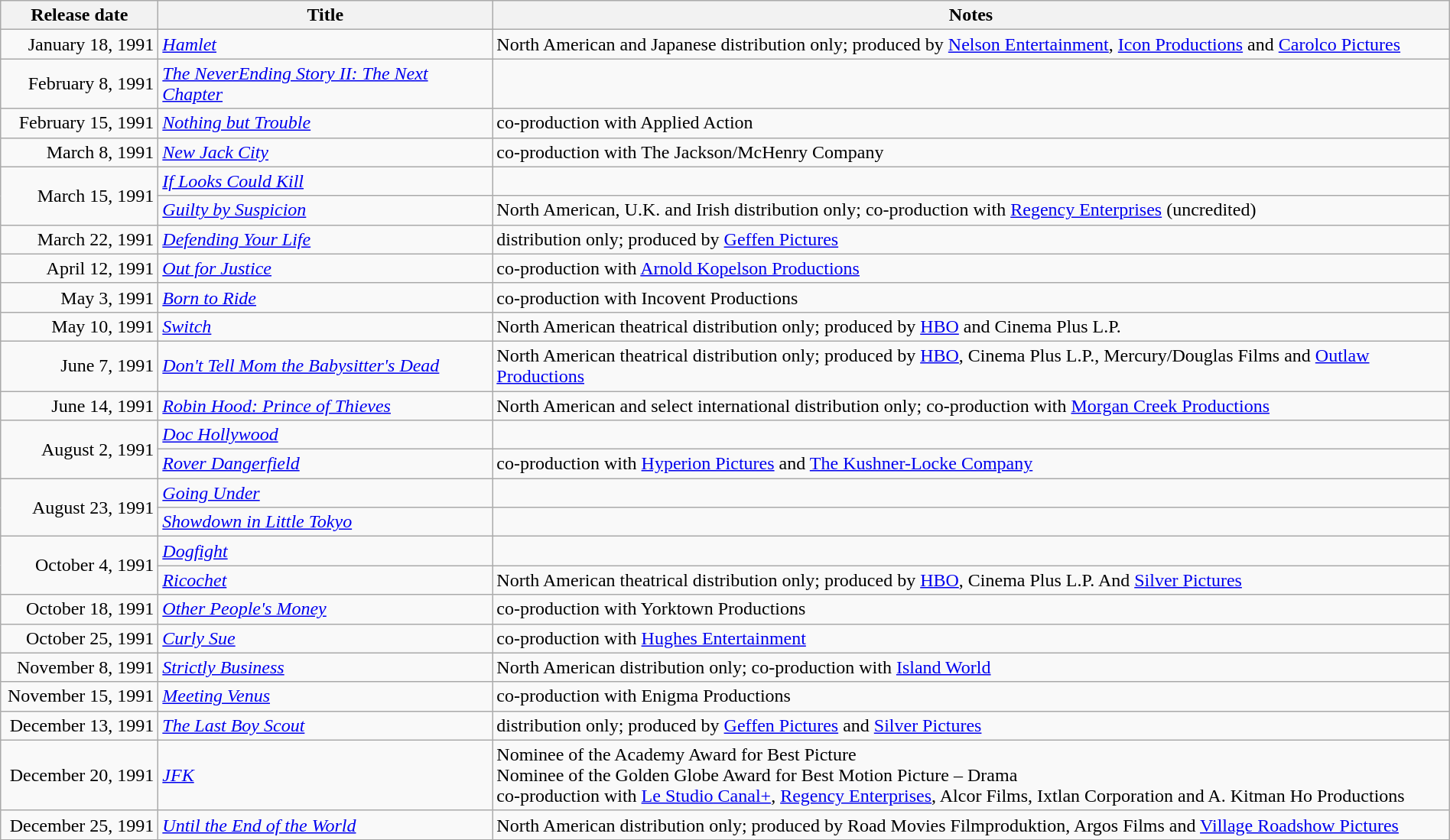<table class="wikitable sortable" style="width:100%;">
<tr>
<th scope="col" style="width:130px;">Release date</th>
<th>Title</th>
<th>Notes</th>
</tr>
<tr>
<td style="text-align:right;">January 18, 1991</td>
<td><em><a href='#'>Hamlet</a></em></td>
<td>North American and Japanese distribution only; produced by <a href='#'>Nelson Entertainment</a>, <a href='#'>Icon Productions</a> and <a href='#'>Carolco Pictures</a></td>
</tr>
<tr>
<td style="text-align:right;">February 8, 1991</td>
<td><em><a href='#'>The NeverEnding Story II: The Next Chapter</a></em></td>
<td></td>
</tr>
<tr>
<td style="text-align:right;">February 15, 1991</td>
<td><em><a href='#'>Nothing but Trouble</a></em></td>
<td>co-production with Applied Action</td>
</tr>
<tr>
<td style="text-align:right;">March 8, 1991</td>
<td><em><a href='#'>New Jack City</a></em></td>
<td>co-production with The Jackson/McHenry Company</td>
</tr>
<tr>
<td style="text-align:right;" rowspan="2">March 15, 1991</td>
<td><em><a href='#'>If Looks Could Kill</a></em></td>
<td></td>
</tr>
<tr>
<td><em><a href='#'>Guilty by Suspicion</a></em></td>
<td>North American, U.K. and Irish distribution only; co-production with <a href='#'>Regency Enterprises</a> (uncredited)</td>
</tr>
<tr>
<td style="text-align:right;">March 22, 1991</td>
<td><em><a href='#'>Defending Your Life</a></em></td>
<td>distribution only; produced by <a href='#'>Geffen Pictures</a></td>
</tr>
<tr>
<td style="text-align:right;">April 12, 1991</td>
<td><em><a href='#'>Out for Justice</a></em></td>
<td>co-production with <a href='#'>Arnold Kopelson Productions</a></td>
</tr>
<tr>
<td style="text-align:right;">May 3, 1991</td>
<td><em><a href='#'>Born to Ride</a></em></td>
<td>co-production with Incovent Productions</td>
</tr>
<tr>
<td style="text-align:right;">May 10, 1991</td>
<td><em><a href='#'>Switch</a></em></td>
<td>North American theatrical distribution only; produced by <a href='#'>HBO</a> and Cinema Plus L.P.</td>
</tr>
<tr>
<td style="text-align:right;">June 7, 1991</td>
<td><em><a href='#'>Don't Tell Mom the Babysitter's Dead</a></em></td>
<td>North American theatrical distribution only; produced by <a href='#'>HBO</a>, Cinema Plus L.P., Mercury/Douglas Films and <a href='#'>Outlaw Productions</a></td>
</tr>
<tr>
<td style="text-align:right;">June 14, 1991</td>
<td><em><a href='#'>Robin Hood: Prince of Thieves</a></em></td>
<td>North American and select international distribution only; co-production with <a href='#'>Morgan Creek Productions</a></td>
</tr>
<tr>
<td style="text-align:right;" rowspan="2">August 2, 1991</td>
<td><em><a href='#'>Doc Hollywood</a></em></td>
<td></td>
</tr>
<tr>
<td><em><a href='#'>Rover Dangerfield</a></em></td>
<td>co-production with <a href='#'>Hyperion Pictures</a> and <a href='#'>The Kushner-Locke Company</a></td>
</tr>
<tr>
<td style="text-align:right;" rowspan="2">August 23, 1991</td>
<td><em><a href='#'>Going Under</a></em></td>
<td></td>
</tr>
<tr>
<td><em><a href='#'>Showdown in Little Tokyo</a></em></td>
<td></td>
</tr>
<tr>
<td style="text-align:right;" rowspan="2">October 4, 1991</td>
<td><em><a href='#'>Dogfight</a></em></td>
<td></td>
</tr>
<tr>
<td><em><a href='#'>Ricochet</a></em></td>
<td>North American theatrical distribution only; produced by <a href='#'>HBO</a>, Cinema Plus L.P. And <a href='#'>Silver Pictures</a></td>
</tr>
<tr>
<td style="text-align:right;">October 18, 1991</td>
<td><em><a href='#'>Other People's Money</a></em></td>
<td>co-production with Yorktown Productions</td>
</tr>
<tr>
<td style="text-align:right;">October 25, 1991</td>
<td><em><a href='#'>Curly Sue</a></em></td>
<td>co-production with <a href='#'>Hughes Entertainment</a></td>
</tr>
<tr>
<td style="text-align:right;">November 8, 1991</td>
<td><em><a href='#'>Strictly Business</a></em></td>
<td>North American distribution only; co-production with <a href='#'>Island World</a></td>
</tr>
<tr>
<td style="text-align:right;">November 15, 1991</td>
<td><em><a href='#'>Meeting Venus</a></em></td>
<td>co-production with Enigma Productions</td>
</tr>
<tr>
<td style="text-align:right;">December 13, 1991</td>
<td><em><a href='#'>The Last Boy Scout</a></em></td>
<td>distribution only; produced by <a href='#'>Geffen Pictures</a> and <a href='#'>Silver Pictures</a></td>
</tr>
<tr>
<td style="text-align:right;">December 20, 1991</td>
<td><em><a href='#'>JFK</a></em></td>
<td>Nominee of the Academy Award for Best Picture<br>Nominee of the Golden Globe Award for Best Motion Picture – Drama <br>co-production with <a href='#'>Le Studio Canal+</a>, <a href='#'>Regency Enterprises</a>, Alcor Films, Ixtlan Corporation and A. Kitman Ho Productions</td>
</tr>
<tr>
<td style="text-align:right;">December 25, 1991</td>
<td><em><a href='#'>Until the End of the World</a></em></td>
<td>North American distribution only; produced by Road Movies Filmproduktion, Argos Films and <a href='#'>Village Roadshow Pictures</a></td>
</tr>
<tr>
</tr>
</table>
